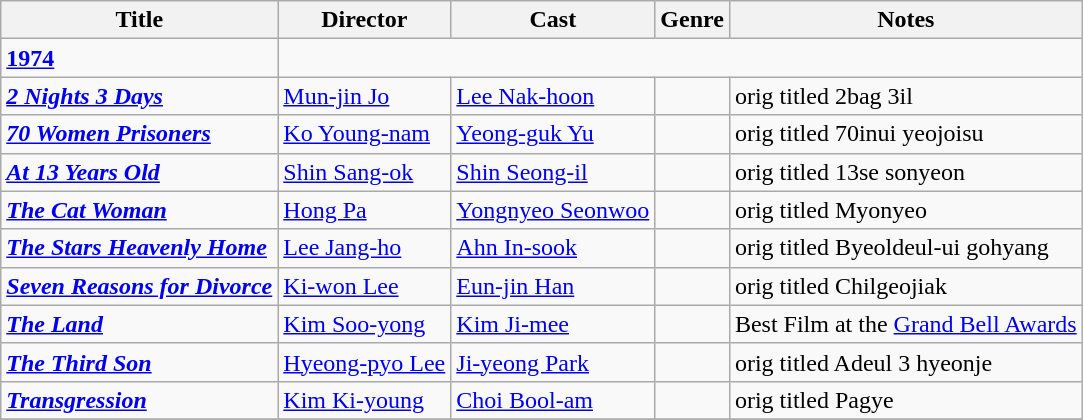<table class="wikitable">
<tr>
<th>Title</th>
<th>Director</th>
<th>Cast</th>
<th>Genre</th>
<th>Notes</th>
</tr>
<tr>
<td><strong><a href='#'>1974</a></strong></td>
</tr>
<tr>
<td><strong><em><a href='#'>2 Nights 3 Days</a></em></strong></td>
<td><a href='#'>Mun-jin Jo</a></td>
<td><a href='#'>Lee Nak-hoon</a></td>
<td></td>
<td>orig titled 2bag 3il</td>
</tr>
<tr>
<td><strong><em><a href='#'>70 Women Prisoners</a></em></strong></td>
<td><a href='#'>Ko Young-nam</a></td>
<td><a href='#'>Yeong-guk Yu</a></td>
<td></td>
<td>orig titled 70inui yeojoisu</td>
</tr>
<tr>
<td><strong><em><a href='#'>At 13 Years Old</a></em></strong></td>
<td><a href='#'>Shin Sang-ok</a></td>
<td><a href='#'>Shin Seong-il</a></td>
<td></td>
<td>orig titled 13se sonyeon</td>
</tr>
<tr>
<td><strong><em><a href='#'>The Cat Woman</a></em></strong></td>
<td><a href='#'>Hong Pa</a></td>
<td><a href='#'>Yongnyeo Seonwoo</a></td>
<td></td>
<td>orig titled Myonyeo</td>
</tr>
<tr>
<td><strong><em><a href='#'>The Stars Heavenly Home</a></em></strong></td>
<td><a href='#'>Lee Jang-ho</a></td>
<td><a href='#'>Ahn In-sook</a></td>
<td></td>
<td>orig titled Byeoldeul-ui gohyang</td>
</tr>
<tr>
<td><strong><em><a href='#'>Seven Reasons for Divorce</a></em></strong></td>
<td><a href='#'>Ki-won Lee</a></td>
<td><a href='#'>Eun-jin Han</a></td>
<td></td>
<td>orig titled Chilgeojiak</td>
</tr>
<tr>
<td><strong><em><a href='#'>The Land</a></em></strong></td>
<td><a href='#'>Kim Soo-yong</a></td>
<td><a href='#'>Kim Ji-mee</a></td>
<td></td>
<td>Best Film at the <a href='#'>Grand Bell Awards</a></td>
</tr>
<tr>
<td><strong><em><a href='#'>The Third Son</a></em></strong></td>
<td><a href='#'>Hyeong-pyo Lee</a></td>
<td><a href='#'>Ji-yeong Park</a></td>
<td></td>
<td>orig titled Adeul 3 hyeonje</td>
</tr>
<tr>
<td><strong><em><a href='#'>Transgression</a></em></strong></td>
<td><a href='#'>Kim Ki-young</a></td>
<td><a href='#'>Choi Bool-am</a></td>
<td></td>
<td>orig titled Pagye</td>
</tr>
<tr>
</tr>
</table>
